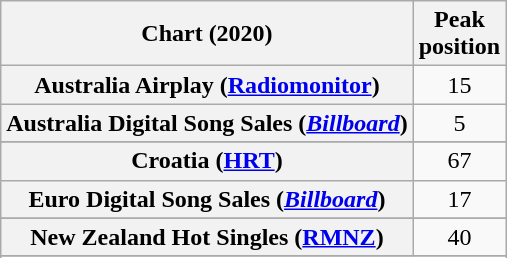<table class="wikitable sortable plainrowheaders" style="text-align:center">
<tr>
<th scope="col">Chart (2020)</th>
<th scope="col">Peak<br>position</th>
</tr>
<tr>
<th scope="row">Australia Airplay (<a href='#'>Radiomonitor</a>)</th>
<td style="text-align:center">15</td>
</tr>
<tr>
<th scope="row">Australia Digital Song Sales (<a href='#'><em>Billboard</em></a>)</th>
<td style="text-align:center">5</td>
</tr>
<tr>
</tr>
<tr>
</tr>
<tr>
<th scope="row">Croatia (<a href='#'>HRT</a>)</th>
<td>67</td>
</tr>
<tr>
<th scope="row">Euro Digital Song Sales (<a href='#'><em>Billboard</em></a>)</th>
<td>17</td>
</tr>
<tr>
</tr>
<tr>
<th scope="row">New Zealand Hot Singles (<a href='#'>RMNZ</a>)</th>
<td>40</td>
</tr>
<tr>
</tr>
<tr>
</tr>
<tr>
</tr>
<tr>
</tr>
<tr>
</tr>
<tr>
</tr>
</table>
